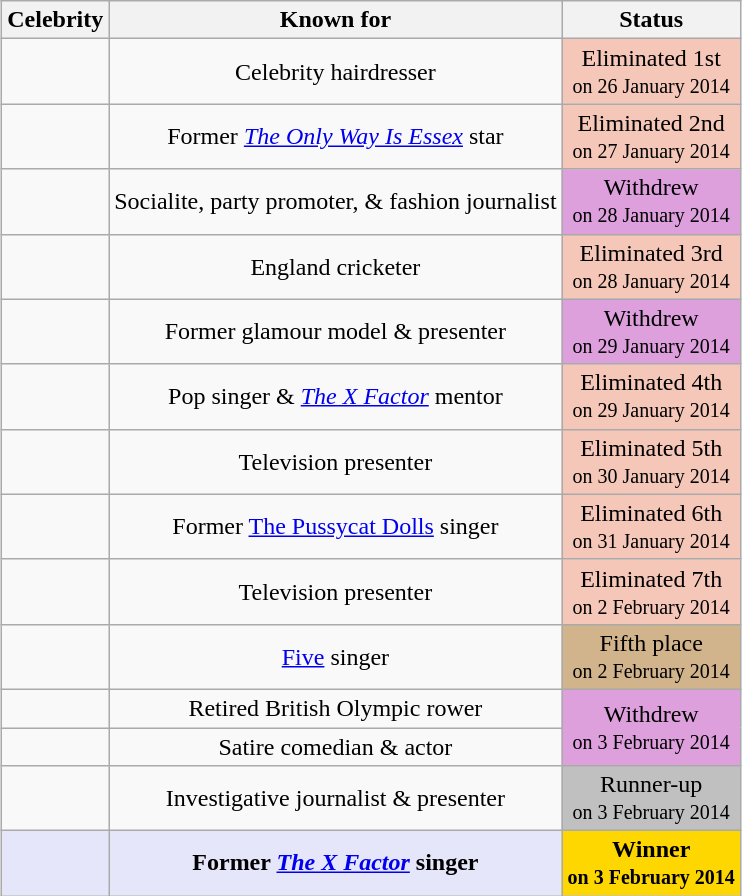<table class="wikitable" style="margin: auto; text-align: center;">
<tr>
<th>Celebrity</th>
<th>Known for</th>
<th>Status</th>
</tr>
<tr>
<td></td>
<td>Celebrity hairdresser</td>
<td style="background:#f4c7b8;">Eliminated 1st<br><small>on 26 January 2014</small></td>
</tr>
<tr>
<td></td>
<td>Former <em><a href='#'>The Only Way Is Essex</a></em> star</td>
<td style=background:#f4c7b8>Eliminated 2nd<br><small>on 27 January 2014</small></td>
</tr>
<tr>
<td></td>
<td>Socialite, party promoter, & fashion journalist</td>
<td style=background:#DDA0DD>Withdrew<br><small>on 28 January 2014</small></td>
</tr>
<tr>
<td></td>
<td>England cricketer</td>
<td style=background:#f4c7b8>Eliminated 3rd<br><small>on 28 January 2014</small></td>
</tr>
<tr>
<td></td>
<td>Former glamour model & presenter</td>
<td style=background:#DDA0DD>Withdrew<br><small>on 29 January 2014</small></td>
</tr>
<tr>
<td></td>
<td>Pop singer & <em><a href='#'>The X Factor</a></em> mentor</td>
<td style=background:#f4c7b8>Eliminated 4th<br><small>on 29 January 2014</small></td>
</tr>
<tr>
<td></td>
<td>Television presenter</td>
<td style=background:#f4c7b8>Eliminated 5th<br><small>on 30 January 2014</small></td>
</tr>
<tr>
<td></td>
<td>Former <a href='#'>The Pussycat Dolls</a> singer</td>
<td style=background:#f4c7b8>Eliminated 6th<br><small>on 31 January 2014</small></td>
</tr>
<tr>
<td></td>
<td>Television presenter</td>
<td style=background:#f4c7b8>Eliminated 7th<br><small>on 2 February 2014</small></td>
</tr>
<tr>
<td></td>
<td><a href='#'>Five</a> singer</td>
<td style=background:tan;>Fifth place<br><small>on 2 February 2014</small></td>
</tr>
<tr>
<td></td>
<td>Retired British Olympic rower</td>
<td style=background:#DDA0DD rowspan=2>Withdrew<br><small>on 3 February 2014</small></td>
</tr>
<tr>
<td></td>
<td>Satire comedian & actor</td>
</tr>
<tr>
<td></td>
<td>Investigative journalist & presenter</td>
<td style=background:silver;>Runner-up<br><small>on 3 February 2014</small></td>
</tr>
<tr>
<td style="background:lavender;"><strong></strong></td>
<td style="background:lavender;"><strong>Former <em><a href='#'>The X Factor</a></em> singer</strong></td>
<td style=background:gold><strong>Winner</strong><br><small><strong>on 3 February 2014</strong></small></td>
</tr>
</table>
